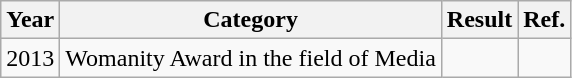<table class="wikitable plainrowheaders sortable">
<tr>
<th>Year</th>
<th>Category</th>
<th>Result</th>
<th>Ref.</th>
</tr>
<tr>
<td>2013</td>
<td>Womanity Award in the field of Media</td>
<td></td>
<td></td>
</tr>
</table>
